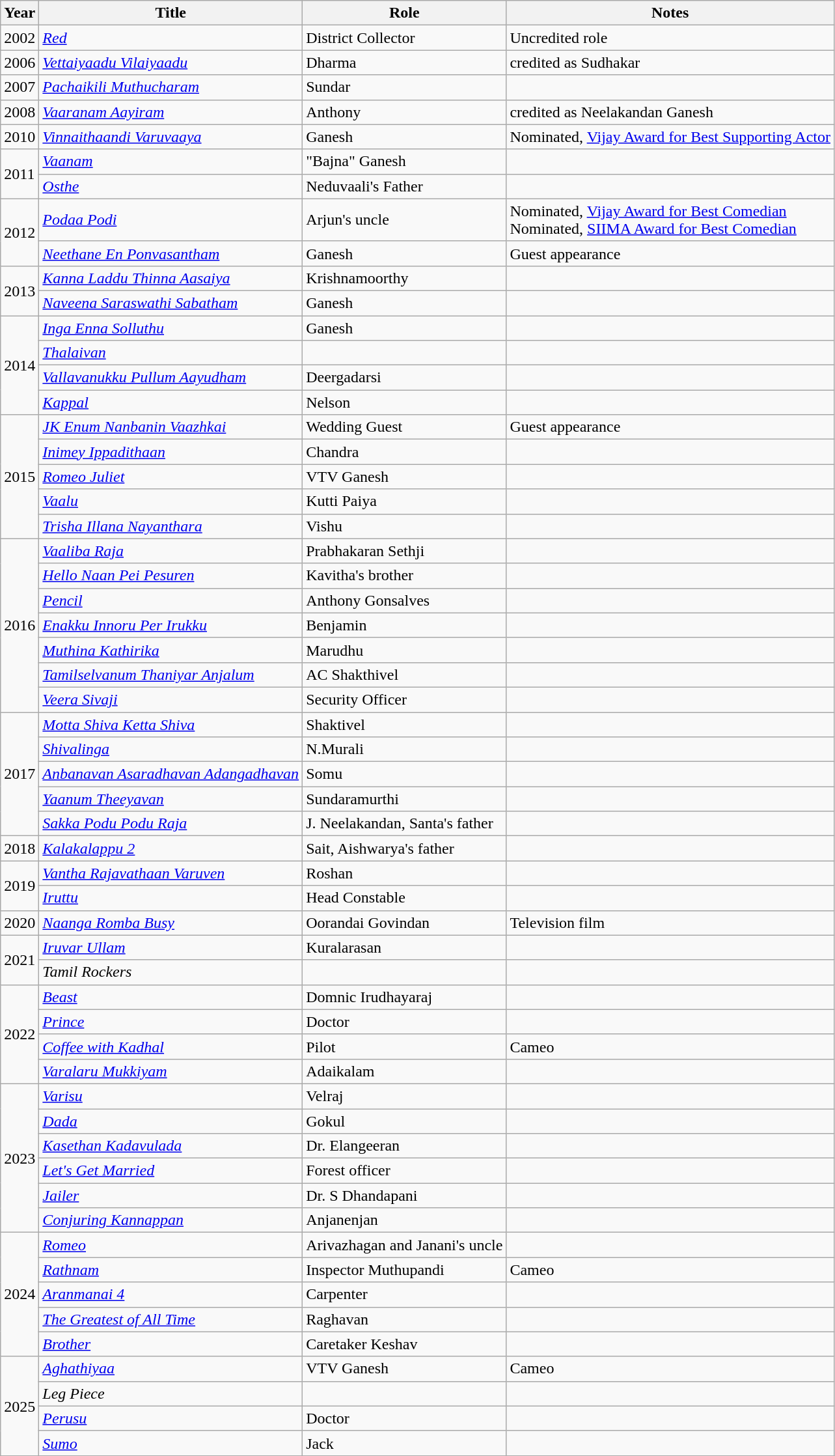<table class="wikitable sortable">
<tr style="text-align:center;">
<th scope="col">Year</th>
<th scope="col">Title</th>
<th scope="col">Role</th>
<th scope="col" class="unsortable">Notes</th>
</tr>
<tr>
<td>2002</td>
<td><em><a href='#'>Red</a></em></td>
<td>District Collector</td>
<td>Uncredited role</td>
</tr>
<tr>
<td>2006</td>
<td><em><a href='#'>Vettaiyaadu Vilaiyaadu</a></em></td>
<td>Dharma</td>
<td>credited as Sudhakar</td>
</tr>
<tr>
<td>2007</td>
<td><em><a href='#'>Pachaikili Muthucharam</a></em></td>
<td>Sundar</td>
<td></td>
</tr>
<tr>
<td>2008</td>
<td><em><a href='#'>Vaaranam Aayiram</a></em></td>
<td>Anthony</td>
<td>credited as Neelakandan Ganesh</td>
</tr>
<tr>
<td>2010</td>
<td><em><a href='#'>Vinnaithaandi Varuvaaya</a></em></td>
<td>Ganesh</td>
<td>Nominated, <a href='#'>Vijay Award for Best Supporting Actor</a></td>
</tr>
<tr>
<td rowspan="2">2011</td>
<td><em><a href='#'>Vaanam</a></em></td>
<td>"Bajna" Ganesh</td>
<td></td>
</tr>
<tr>
<td><em><a href='#'>Osthe</a></em></td>
<td>Neduvaali's Father</td>
<td></td>
</tr>
<tr>
<td rowspan="2">2012</td>
<td><em><a href='#'>Podaa Podi</a></em></td>
<td>Arjun's uncle</td>
<td>Nominated, <a href='#'>Vijay Award for Best Comedian</a> <br> Nominated, <a href='#'>SIIMA Award for Best Comedian</a></td>
</tr>
<tr>
<td><em><a href='#'>Neethane En Ponvasantham</a></em></td>
<td>Ganesh</td>
<td>Guest appearance</td>
</tr>
<tr>
<td rowspan="2">2013</td>
<td><em><a href='#'>Kanna Laddu Thinna Aasaiya</a></em></td>
<td>Krishnamoorthy</td>
<td></td>
</tr>
<tr>
<td><em><a href='#'>Naveena Saraswathi Sabatham</a></em></td>
<td>Ganesh</td>
<td></td>
</tr>
<tr>
<td rowspan="4">2014</td>
<td><em><a href='#'>Inga Enna Solluthu</a></em></td>
<td>Ganesh</td>
<td></td>
</tr>
<tr>
<td><em><a href='#'>Thalaivan</a></em></td>
<td></td>
<td></td>
</tr>
<tr>
<td><em><a href='#'>Vallavanukku Pullum Aayudham</a></em></td>
<td>Deergadarsi</td>
<td></td>
</tr>
<tr>
<td><em><a href='#'>Kappal</a></em></td>
<td>Nelson</td>
<td></td>
</tr>
<tr>
<td rowspan="5">2015</td>
<td><em><a href='#'>JK Enum Nanbanin Vaazhkai</a></em></td>
<td>Wedding Guest</td>
<td>Guest appearance</td>
</tr>
<tr>
<td><em><a href='#'>Inimey Ippadithaan</a></em></td>
<td>Chandra</td>
<td></td>
</tr>
<tr>
<td><em><a href='#'>Romeo Juliet</a></em></td>
<td>VTV Ganesh</td>
<td></td>
</tr>
<tr>
<td><em><a href='#'>Vaalu</a></em></td>
<td>Kutti Paiya</td>
<td></td>
</tr>
<tr>
<td><em><a href='#'>Trisha Illana Nayanthara</a></em></td>
<td>Vishu</td>
<td></td>
</tr>
<tr>
<td rowspan="7">2016</td>
<td><em><a href='#'>Vaaliba Raja</a></em></td>
<td>Prabhakaran Sethji</td>
<td></td>
</tr>
<tr>
<td><em><a href='#'>Hello Naan Pei Pesuren</a></em></td>
<td>Kavitha's brother</td>
<td></td>
</tr>
<tr>
<td><em><a href='#'>Pencil</a></em></td>
<td>Anthony Gonsalves</td>
<td></td>
</tr>
<tr>
<td><em><a href='#'>Enakku Innoru Per Irukku</a></em></td>
<td>Benjamin</td>
<td></td>
</tr>
<tr>
<td><em><a href='#'>Muthina Kathirika</a></em></td>
<td>Marudhu</td>
<td></td>
</tr>
<tr>
<td><em><a href='#'>Tamilselvanum Thaniyar Anjalum</a></em></td>
<td>AC Shakthivel</td>
<td></td>
</tr>
<tr>
<td><em><a href='#'>Veera Sivaji</a></em></td>
<td>Security Officer</td>
<td></td>
</tr>
<tr>
<td rowspan="5">2017</td>
<td><em><a href='#'>Motta Shiva Ketta Shiva</a></em></td>
<td>Shaktivel</td>
<td></td>
</tr>
<tr>
<td><em><a href='#'>Shivalinga</a></em></td>
<td>N.Murali</td>
<td></td>
</tr>
<tr>
<td><em><a href='#'>Anbanavan Asaradhavan Adangadhavan</a></em></td>
<td>Somu</td>
<td></td>
</tr>
<tr>
<td><em><a href='#'>Yaanum Theeyavan</a></em></td>
<td>Sundaramurthi</td>
<td></td>
</tr>
<tr>
<td><em><a href='#'>Sakka Podu Podu Raja</a></em></td>
<td>J. Neelakandan, Santa's father</td>
<td></td>
</tr>
<tr>
<td>2018</td>
<td><em><a href='#'>Kalakalappu 2</a></em></td>
<td>Sait, Aishwarya's father</td>
<td></td>
</tr>
<tr>
<td rowspan="2">2019</td>
<td><em><a href='#'>Vantha Rajavathaan Varuven</a></em></td>
<td>Roshan</td>
<td></td>
</tr>
<tr>
<td><em><a href='#'>Iruttu</a></em></td>
<td>Head Constable</td>
<td></td>
</tr>
<tr>
<td>2020</td>
<td><em><a href='#'>Naanga Romba Busy</a></em></td>
<td>Oorandai Govindan</td>
<td>Television film</td>
</tr>
<tr>
<td rowspan="2">2021</td>
<td><em><a href='#'>Iruvar Ullam</a></em></td>
<td>Kuralarasan</td>
<td></td>
</tr>
<tr>
<td><em>Tamil Rockers</em></td>
<td></td>
<td></td>
</tr>
<tr>
<td rowspan="4">2022</td>
<td><em><a href='#'>Beast</a></em></td>
<td>Domnic Irudhayaraj</td>
<td></td>
</tr>
<tr>
<td><em><a href='#'>Prince</a></em></td>
<td>Doctor</td>
<td></td>
</tr>
<tr>
<td><em><a href='#'>Coffee with Kadhal</a></em></td>
<td>Pilot</td>
<td>Cameo</td>
</tr>
<tr>
<td><em><a href='#'>Varalaru Mukkiyam</a></em></td>
<td>Adaikalam</td>
<td></td>
</tr>
<tr>
<td rowspan="6">2023</td>
<td><em><a href='#'>Varisu</a></em></td>
<td>Velraj</td>
<td></td>
</tr>
<tr>
<td><em><a href='#'>Dada</a></em></td>
<td>Gokul</td>
<td></td>
</tr>
<tr>
<td><em><a href='#'>Kasethan Kadavulada</a></em></td>
<td>Dr. Elangeeran</td>
<td></td>
</tr>
<tr>
<td><em><a href='#'>Let's Get Married</a></em></td>
<td>Forest officer</td>
<td></td>
</tr>
<tr>
<td><em><a href='#'>Jailer</a></em></td>
<td>Dr. S Dhandapani</td>
<td></td>
</tr>
<tr>
<td><em><a href='#'>Conjuring Kannappan</a></em></td>
<td>Anjanenjan</td>
<td></td>
</tr>
<tr>
<td rowspan="5">2024</td>
<td><em><a href='#'>Romeo</a></em></td>
<td>Arivazhagan and Janani's uncle</td>
<td></td>
</tr>
<tr>
<td><em><a href='#'>Rathnam</a></em></td>
<td>Inspector Muthupandi</td>
<td>Cameo</td>
</tr>
<tr>
<td><em><a href='#'>Aranmanai 4</a></em></td>
<td>Carpenter</td>
<td></td>
</tr>
<tr>
<td><em><a href='#'>The Greatest of All Time</a></em></td>
<td>Raghavan</td>
<td></td>
</tr>
<tr>
<td><em><a href='#'>Brother</a></em></td>
<td>Caretaker Keshav</td>
<td></td>
</tr>
<tr>
<td rowspan="4">2025</td>
<td><em><a href='#'>Aghathiyaa</a></em></td>
<td>VTV Ganesh</td>
<td>Cameo</td>
</tr>
<tr>
<td><em>Leg Piece</em></td>
<td></td>
<td></td>
</tr>
<tr>
<td><em><a href='#'>Perusu</a></em></td>
<td>Doctor</td>
<td></td>
</tr>
<tr>
<td><em><a href='#'>Sumo</a></em></td>
<td>Jack</td>
<td></td>
</tr>
<tr>
</tr>
</table>
